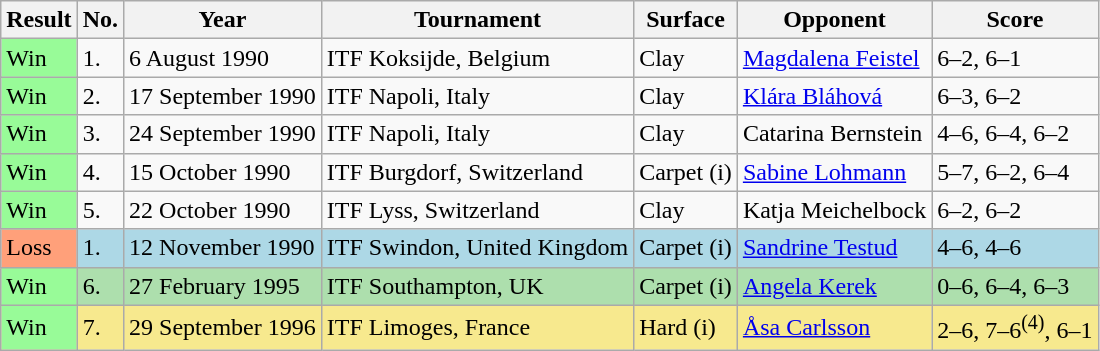<table class="sortable wikitable">
<tr>
<th>Result</th>
<th>No.</th>
<th>Year</th>
<th>Tournament</th>
<th>Surface</th>
<th>Opponent</th>
<th class="unsortable">Score</th>
</tr>
<tr>
<td style="background:#98fb98;">Win</td>
<td>1.</td>
<td>6 August 1990</td>
<td>ITF Koksijde, Belgium</td>
<td>Clay</td>
<td> <a href='#'>Magdalena Feistel</a></td>
<td>6–2, 6–1</td>
</tr>
<tr>
<td style="background:#98fb98;">Win</td>
<td>2.</td>
<td>17 September 1990</td>
<td>ITF Napoli, Italy</td>
<td>Clay</td>
<td> <a href='#'>Klára Bláhová</a></td>
<td>6–3, 6–2</td>
</tr>
<tr>
<td style="background:#98fb98;">Win</td>
<td>3.</td>
<td>24 September 1990</td>
<td>ITF Napoli, Italy</td>
<td>Clay</td>
<td> Catarina Bernstein</td>
<td>4–6, 6–4, 6–2</td>
</tr>
<tr>
<td style="background:#98fb98;">Win</td>
<td>4.</td>
<td>15 October 1990</td>
<td>ITF Burgdorf, Switzerland</td>
<td>Carpet (i)</td>
<td> <a href='#'>Sabine Lohmann</a></td>
<td>5–7, 6–2, 6–4</td>
</tr>
<tr>
<td style="background:#98fb98;">Win</td>
<td>5.</td>
<td>22 October 1990</td>
<td>ITF Lyss, Switzerland</td>
<td>Clay</td>
<td> Katja Meichelbock</td>
<td>6–2, 6–2</td>
</tr>
<tr bgcolor=lightblue>
<td style="background:#ffa07a;">Loss</td>
<td>1.</td>
<td>12 November 1990</td>
<td>ITF Swindon, United Kingdom</td>
<td>Carpet (i)</td>
<td> <a href='#'>Sandrine Testud</a></td>
<td>4–6, 4–6</td>
</tr>
<tr bgcolor=ADDFAD>
<td style="background:#98fb98;">Win</td>
<td>6.</td>
<td>27 February 1995</td>
<td>ITF Southampton, UK</td>
<td>Carpet (i)</td>
<td> <a href='#'>Angela Kerek</a></td>
<td>0–6, 6–4, 6–3</td>
</tr>
<tr style="background:#f7e98e;">
<td style="background:#98fb98;">Win</td>
<td>7.</td>
<td>29 September 1996</td>
<td>ITF Limoges, France</td>
<td>Hard (i)</td>
<td> <a href='#'>Åsa Carlsson</a></td>
<td>2–6, 7–6<sup>(4)</sup>, 6–1</td>
</tr>
</table>
